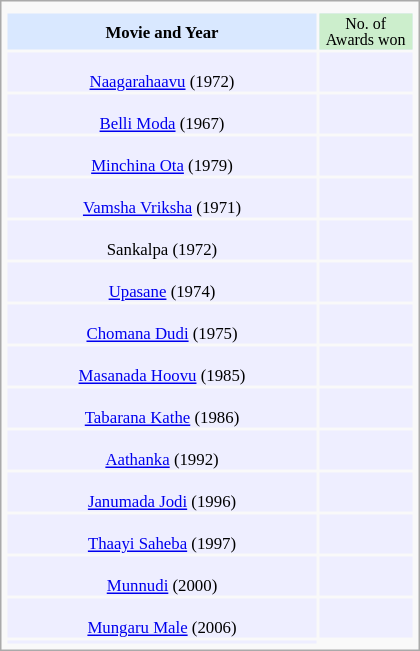<table class="infobox" style="width: 25em; text-align: center; font-size: 70%; vertical-align: middle;">
<tr>
<td colspan="3" style="text-align:center;"></td>
</tr>
<tr style="background:#d9e8ff; text-align:center;">
<th style="vertical-align: middle;">Movie and Year</th>
<td style="background:#cec; font-size:8pt; width:60px;">No. of Awards won</td>
</tr>
<tr style="background:#eef;">
<td style="text-align:center;"><br><a href='#'>Naagarahaavu</a> (1972)</td>
<td></td>
</tr>
<tr style="background:#eef;">
<td style="text-align:center;"><br><a href='#'>Belli Moda</a> (1967)</td>
<td></td>
</tr>
<tr style="background:#eef;">
<td style="text-align:center;"><br><a href='#'>Minchina Ota</a> (1979)</td>
<td></td>
</tr>
<tr style="background:#eef;">
<td style="text-align:center;"><br><a href='#'>Vamsha Vriksha</a> (1971)</td>
<td></td>
</tr>
<tr style="background:#eef;">
<td style="text-align:center;"><br>Sankalpa (1972)</td>
<td></td>
</tr>
<tr style="background:#eef;">
<td style="text-align:center;"><br><a href='#'>Upasane</a> (1974)</td>
<td></td>
</tr>
<tr style="background:#eef;">
<td style="text-align:center;"><br><a href='#'>Chomana Dudi</a> (1975)</td>
<td></td>
</tr>
<tr style="background:#eef;">
<td style="text-align:center;"><br><a href='#'>Masanada Hoovu</a> (1985)</td>
<td></td>
</tr>
<tr style="background:#eef;">
<td style="text-align:center;"><br><a href='#'>Tabarana Kathe</a> (1986)</td>
<td></td>
</tr>
<tr style="background:#eef;">
<td style="text-align:center;"><br><a href='#'>Aathanka</a> (1992)</td>
<td></td>
</tr>
<tr style="background:#eef;">
<td style="text-align:center;"><br><a href='#'>Janumada Jodi</a> (1996)</td>
<td></td>
</tr>
<tr style="background:#eef;">
<td style="text-align:center;"><br><a href='#'>Thaayi Saheba</a> (1997)</td>
<td></td>
</tr>
<tr style="background:#eef;">
<td style="text-align:center;"><br><a href='#'>Munnudi</a> (2000)</td>
<td></td>
</tr>
<tr style="background:#eef;">
<td style="text-align:center;"><br><a href='#'>Mungaru Male</a> (2006)</td>
<td></td>
</tr>
<tr style="background:#eef;">
<td style="text-align:center;"></td>
</tr>
</table>
